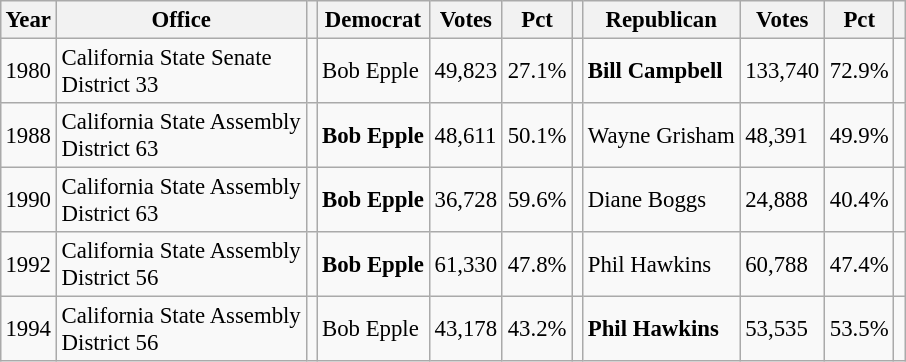<table class="wikitable" style="margin:0.5em ; font-size:95%">
<tr>
<th>Year</th>
<th>Office</th>
<th></th>
<th>Democrat</th>
<th>Votes</th>
<th>Pct</th>
<th></th>
<th>Republican</th>
<th>Votes</th>
<th>Pct</th>
<th></th>
</tr>
<tr>
<td>1980</td>
<td>California State Senate<br> District 33</td>
<td></td>
<td>Bob Epple</td>
<td>49,823</td>
<td>27.1%</td>
<td></td>
<td><strong>Bill Campbell</strong></td>
<td>133,740</td>
<td>72.9%</td>
<td></td>
</tr>
<tr>
<td>1988</td>
<td>California State Assembly<br> District 63</td>
<td></td>
<td><strong>Bob Epple</strong></td>
<td>48,611</td>
<td>50.1%</td>
<td></td>
<td>Wayne Grisham</td>
<td>48,391</td>
<td>49.9%</td>
<td></td>
</tr>
<tr>
<td>1990</td>
<td>California State Assembly<br> District 63</td>
<td></td>
<td><strong>Bob Epple</strong></td>
<td>36,728</td>
<td>59.6%</td>
<td></td>
<td>Diane Boggs</td>
<td>24,888</td>
<td>40.4%</td>
<td></td>
</tr>
<tr>
<td>1992</td>
<td>California State Assembly<br> District 56</td>
<td></td>
<td><strong>Bob Epple</strong></td>
<td>61,330</td>
<td>47.8%</td>
<td></td>
<td>Phil Hawkins</td>
<td>60,788</td>
<td>47.4%</td>
<td></td>
</tr>
<tr>
<td>1994</td>
<td>California State Assembly<br> District 56</td>
<td></td>
<td>Bob Epple</td>
<td>43,178</td>
<td>43.2%</td>
<td></td>
<td><strong>Phil Hawkins</strong></td>
<td>53,535</td>
<td>53.5%</td>
<td></td>
</tr>
</table>
